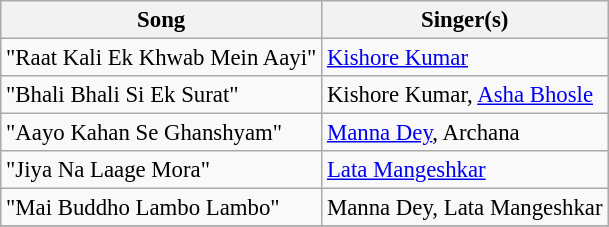<table class="wikitable" style="font-size:95%;">
<tr>
<th>Song</th>
<th>Singer(s)</th>
</tr>
<tr>
<td>"Raat Kali Ek Khwab Mein Aayi"</td>
<td><a href='#'>Kishore Kumar</a></td>
</tr>
<tr>
<td>"Bhali Bhali Si Ek Surat"</td>
<td>Kishore Kumar, <a href='#'>Asha Bhosle</a></td>
</tr>
<tr>
<td>"Aayo Kahan Se Ghanshyam"</td>
<td><a href='#'>Manna Dey</a>, Archana</td>
</tr>
<tr>
<td>"Jiya Na Laage Mora"</td>
<td><a href='#'>Lata Mangeshkar</a></td>
</tr>
<tr>
<td>"Mai Buddho Lambo Lambo"</td>
<td>Manna Dey, Lata Mangeshkar</td>
</tr>
<tr>
</tr>
</table>
